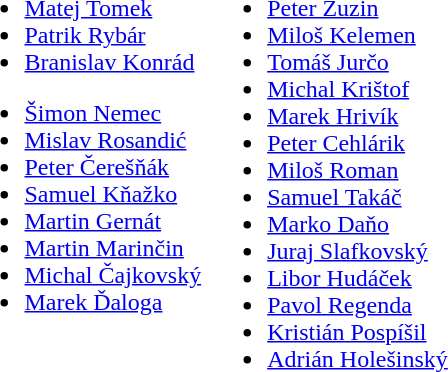<table>
<tr>
<td valign=top><br><ul><li><a href='#'>Matej Tomek</a></li><li><a href='#'>Patrik Rybár</a></li><li><a href='#'>Branislav Konrád</a></li></ul><ul><li><a href='#'>Šimon Nemec</a></li><li><a href='#'>Mislav Rosandić</a></li><li><a href='#'>Peter Čerešňák</a></li><li><a href='#'>Samuel Kňažko</a></li><li><a href='#'>Martin Gernát</a></li><li><a href='#'>Martin Marinčin</a></li><li><a href='#'>Michal Čajkovský</a></li><li><a href='#'>Marek Ďaloga</a></li></ul></td>
<td valign=top><br><ul><li><a href='#'>Peter Zuzin</a></li><li><a href='#'>Miloš Kelemen</a></li><li><a href='#'>Tomáš Jurčo</a></li><li><a href='#'>Michal Krištof</a></li><li><a href='#'>Marek Hrivík</a></li><li><a href='#'>Peter Cehlárik</a></li><li><a href='#'>Miloš Roman</a></li><li><a href='#'>Samuel Takáč</a></li><li><a href='#'>Marko Daňo</a></li><li><a href='#'>Juraj Slafkovský</a></li><li><a href='#'>Libor Hudáček</a></li><li><a href='#'>Pavol Regenda</a></li><li><a href='#'>Kristián Pospíšil</a></li><li><a href='#'>Adrián Holešinský</a></li></ul></td>
</tr>
</table>
